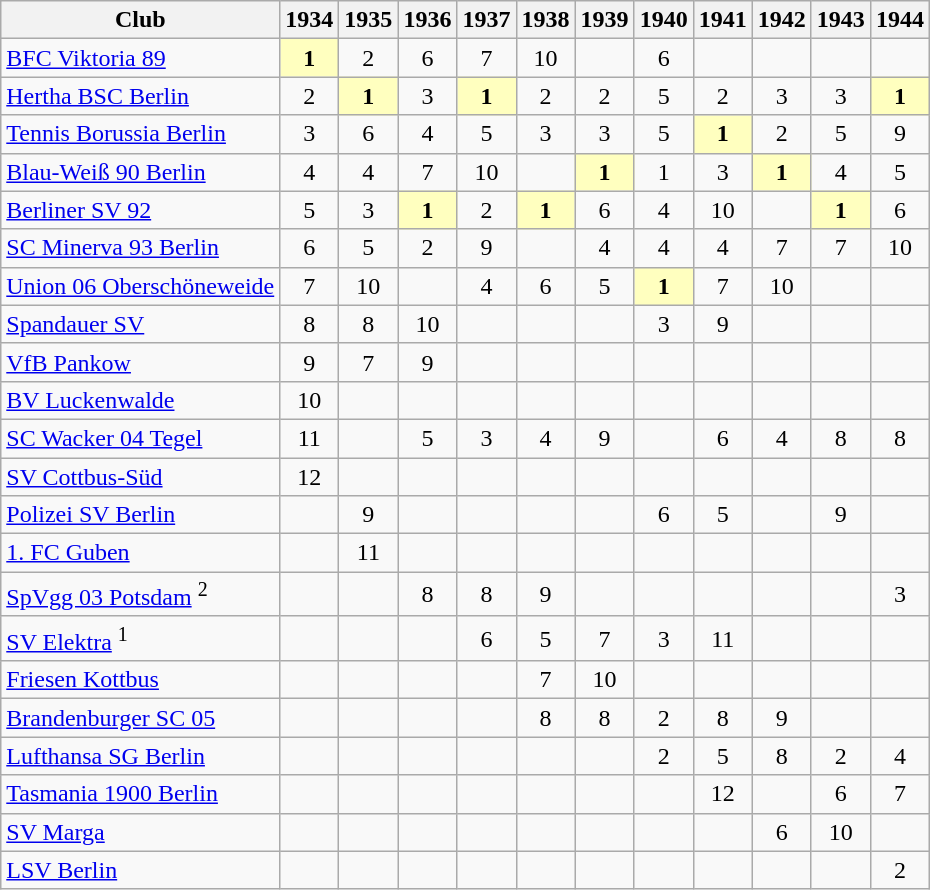<table class="wikitable">
<tr>
<th>Club</th>
<th>1934</th>
<th>1935</th>
<th>1936</th>
<th>1937</th>
<th>1938</th>
<th>1939</th>
<th>1940</th>
<th>1941</th>
<th>1942</th>
<th>1943</th>
<th>1944</th>
</tr>
<tr align="center">
<td align="left"><a href='#'>BFC Viktoria 89</a></td>
<td bgcolor="#ffffbf"><strong>1</strong></td>
<td>2</td>
<td>6</td>
<td>7</td>
<td>10</td>
<td></td>
<td>6</td>
<td></td>
<td></td>
<td></td>
<td></td>
</tr>
<tr align="center">
<td align="left"><a href='#'>Hertha BSC Berlin</a></td>
<td>2</td>
<td bgcolor="#ffffbf"><strong>1</strong></td>
<td>3</td>
<td bgcolor="#ffffbf"><strong>1</strong></td>
<td>2</td>
<td>2</td>
<td>5</td>
<td>2</td>
<td>3</td>
<td>3</td>
<td bgcolor="#ffffbf"><strong>1</strong></td>
</tr>
<tr align="center">
<td align="left"><a href='#'>Tennis Borussia Berlin</a></td>
<td>3</td>
<td>6</td>
<td>4</td>
<td>5</td>
<td>3</td>
<td>3</td>
<td>5</td>
<td bgcolor="#ffffbf"><strong>1</strong></td>
<td>2</td>
<td>5</td>
<td>9</td>
</tr>
<tr align="center">
<td align="left"><a href='#'>Blau-Weiß 90 Berlin</a></td>
<td>4</td>
<td>4</td>
<td>7</td>
<td>10</td>
<td></td>
<td bgcolor="#ffffbf"><strong>1</strong></td>
<td>1</td>
<td>3</td>
<td bgcolor="#ffffbf"><strong>1</strong></td>
<td>4</td>
<td>5</td>
</tr>
<tr align="center">
<td align="left"><a href='#'>Berliner SV 92</a></td>
<td>5</td>
<td>3</td>
<td bgcolor="#ffffbf"><strong>1</strong></td>
<td>2</td>
<td bgcolor="#ffffbf"><strong>1</strong></td>
<td>6</td>
<td>4</td>
<td>10</td>
<td></td>
<td bgcolor="#ffffbf"><strong>1</strong></td>
<td>6</td>
</tr>
<tr align="center">
<td align="left"><a href='#'>SC Minerva 93 Berlin</a></td>
<td>6</td>
<td>5</td>
<td>2</td>
<td>9</td>
<td></td>
<td>4</td>
<td>4</td>
<td>4</td>
<td>7</td>
<td>7</td>
<td>10</td>
</tr>
<tr align="center">
<td align="left"><a href='#'>Union 06 Oberschöneweide</a></td>
<td>7</td>
<td>10</td>
<td></td>
<td>4</td>
<td>6</td>
<td>5</td>
<td bgcolor="#ffffbf"><strong>1</strong></td>
<td>7</td>
<td>10</td>
<td></td>
<td></td>
</tr>
<tr align="center">
<td align="left"><a href='#'>Spandauer SV</a></td>
<td>8</td>
<td>8</td>
<td>10</td>
<td></td>
<td></td>
<td></td>
<td>3</td>
<td>9</td>
<td></td>
<td></td>
<td></td>
</tr>
<tr align="center">
<td align="left"><a href='#'>VfB Pankow</a></td>
<td>9</td>
<td>7</td>
<td>9</td>
<td></td>
<td></td>
<td></td>
<td></td>
<td></td>
<td></td>
<td></td>
<td></td>
</tr>
<tr align="center">
<td align="left"><a href='#'>BV Luckenwalde</a></td>
<td>10</td>
<td></td>
<td></td>
<td></td>
<td></td>
<td></td>
<td></td>
<td></td>
<td></td>
<td></td>
<td></td>
</tr>
<tr align="center">
<td align="left"><a href='#'>SC Wacker 04 Tegel</a></td>
<td>11</td>
<td></td>
<td>5</td>
<td>3</td>
<td>4</td>
<td>9</td>
<td></td>
<td>6</td>
<td>4</td>
<td>8</td>
<td>8</td>
</tr>
<tr align="center">
<td align="left"><a href='#'>SV Cottbus-Süd</a></td>
<td>12</td>
<td></td>
<td></td>
<td></td>
<td></td>
<td></td>
<td></td>
<td></td>
<td></td>
<td></td>
<td></td>
</tr>
<tr align="center">
<td align="left"><a href='#'>Polizei SV Berlin</a></td>
<td></td>
<td>9</td>
<td></td>
<td></td>
<td></td>
<td></td>
<td>6</td>
<td>5</td>
<td></td>
<td>9</td>
<td></td>
</tr>
<tr align="center">
<td align="left"><a href='#'>1. FC Guben</a></td>
<td></td>
<td>11</td>
<td></td>
<td></td>
<td></td>
<td></td>
<td></td>
<td></td>
<td></td>
<td></td>
<td></td>
</tr>
<tr align="center">
<td align="left"><a href='#'>SpVgg 03 Potsdam</a> <sup>2</sup></td>
<td></td>
<td></td>
<td>8</td>
<td>8</td>
<td>9</td>
<td></td>
<td></td>
<td></td>
<td></td>
<td></td>
<td>3</td>
</tr>
<tr align="center">
<td align="left"><a href='#'>SV Elektra</a> <sup>1</sup></td>
<td></td>
<td></td>
<td></td>
<td>6</td>
<td>5</td>
<td>7</td>
<td>3</td>
<td>11</td>
<td></td>
<td></td>
<td></td>
</tr>
<tr align="center">
<td align="left"><a href='#'>Friesen Kottbus</a></td>
<td></td>
<td></td>
<td></td>
<td></td>
<td>7</td>
<td>10</td>
<td></td>
<td></td>
<td></td>
<td></td>
<td></td>
</tr>
<tr align="center">
<td align="left"><a href='#'>Brandenburger SC 05</a></td>
<td></td>
<td></td>
<td></td>
<td></td>
<td>8</td>
<td>8</td>
<td>2</td>
<td>8</td>
<td>9</td>
<td></td>
<td></td>
</tr>
<tr align="center">
<td align="left"><a href='#'>Lufthansa SG Berlin</a></td>
<td></td>
<td></td>
<td></td>
<td></td>
<td></td>
<td></td>
<td>2</td>
<td>5</td>
<td>8</td>
<td>2</td>
<td>4</td>
</tr>
<tr align="center">
<td align="left"><a href='#'>Tasmania 1900 Berlin</a></td>
<td></td>
<td></td>
<td></td>
<td></td>
<td></td>
<td></td>
<td></td>
<td>12</td>
<td></td>
<td>6</td>
<td>7</td>
</tr>
<tr align="center">
<td align="left"><a href='#'>SV Marga</a></td>
<td></td>
<td></td>
<td></td>
<td></td>
<td></td>
<td></td>
<td></td>
<td></td>
<td>6</td>
<td>10</td>
<td></td>
</tr>
<tr align="center">
<td align="left"><a href='#'>LSV Berlin</a></td>
<td></td>
<td></td>
<td></td>
<td></td>
<td></td>
<td></td>
<td></td>
<td></td>
<td></td>
<td></td>
<td>2</td>
</tr>
</table>
